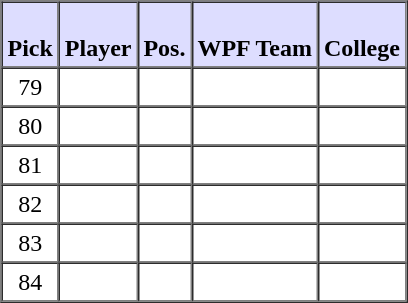<table style="text-align: center" border="1" cellpadding="3" cellspacing="0">
<tr>
<th style="background:#ddf;"><br>Pick</th>
<th style="background:#ddf;"><br>Player</th>
<th style="background:#ddf;"><br>Pos.</th>
<th style="background:#ddf;"><br>WPF Team</th>
<th style="background:#ddf;"><br>College</th>
</tr>
<tr>
<td>79</td>
<td></td>
<td></td>
<td></td>
<td></td>
</tr>
<tr>
<td>80</td>
<td></td>
<td></td>
<td></td>
<td></td>
</tr>
<tr>
<td>81</td>
<td></td>
<td></td>
<td></td>
<td></td>
</tr>
<tr>
<td>82</td>
<td></td>
<td></td>
<td></td>
<td></td>
</tr>
<tr>
<td>83</td>
<td></td>
<td></td>
<td></td>
<td></td>
</tr>
<tr>
<td>84</td>
<td></td>
<td></td>
<td></td>
<td></td>
</tr>
</table>
